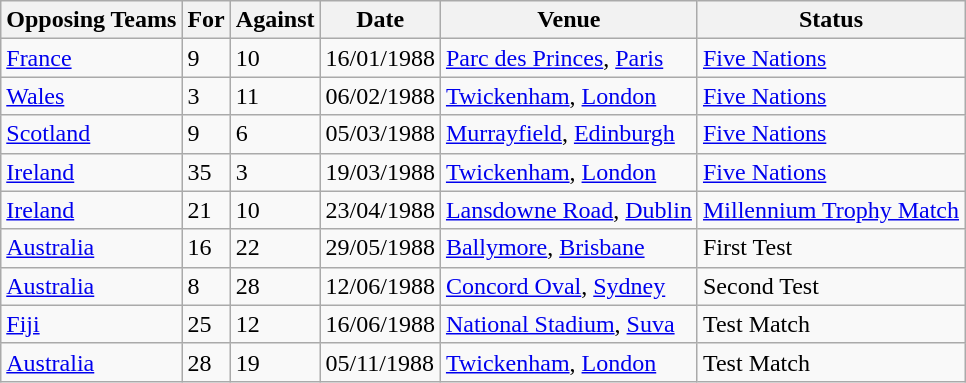<table class="wikitable">
<tr>
<th>Opposing Teams</th>
<th>For</th>
<th>Against</th>
<th>Date</th>
<th>Venue</th>
<th>Status</th>
</tr>
<tr>
<td><a href='#'>France</a></td>
<td>9</td>
<td>10</td>
<td>16/01/1988</td>
<td><a href='#'>Parc des Princes</a>, <a href='#'>Paris</a></td>
<td><a href='#'>Five Nations</a></td>
</tr>
<tr>
<td><a href='#'>Wales</a></td>
<td>3</td>
<td>11</td>
<td>06/02/1988</td>
<td><a href='#'>Twickenham</a>, <a href='#'>London</a></td>
<td><a href='#'>Five Nations</a></td>
</tr>
<tr>
<td><a href='#'>Scotland</a></td>
<td>9</td>
<td>6</td>
<td>05/03/1988</td>
<td><a href='#'>Murrayfield</a>, <a href='#'>Edinburgh</a></td>
<td><a href='#'>Five Nations</a></td>
</tr>
<tr>
<td><a href='#'>Ireland</a></td>
<td>35</td>
<td>3</td>
<td>19/03/1988</td>
<td><a href='#'>Twickenham</a>, <a href='#'>London</a></td>
<td><a href='#'>Five Nations</a></td>
</tr>
<tr>
<td><a href='#'>Ireland</a></td>
<td>21</td>
<td>10</td>
<td>23/04/1988</td>
<td><a href='#'>Lansdowne Road</a>, <a href='#'>Dublin</a></td>
<td><a href='#'>Millennium Trophy Match</a></td>
</tr>
<tr>
<td><a href='#'>Australia</a></td>
<td>16</td>
<td>22</td>
<td>29/05/1988</td>
<td><a href='#'>Ballymore</a>, <a href='#'>Brisbane</a></td>
<td>First Test</td>
</tr>
<tr>
<td><a href='#'>Australia</a></td>
<td>8</td>
<td>28</td>
<td>12/06/1988</td>
<td><a href='#'>Concord Oval</a>, <a href='#'>Sydney</a></td>
<td>Second Test</td>
</tr>
<tr>
<td><a href='#'>Fiji</a></td>
<td>25</td>
<td>12</td>
<td>16/06/1988</td>
<td><a href='#'>National Stadium</a>, <a href='#'>Suva</a></td>
<td>Test Match</td>
</tr>
<tr>
<td><a href='#'>Australia</a></td>
<td>28</td>
<td>19</td>
<td>05/11/1988</td>
<td><a href='#'>Twickenham</a>, <a href='#'>London</a></td>
<td>Test Match</td>
</tr>
</table>
